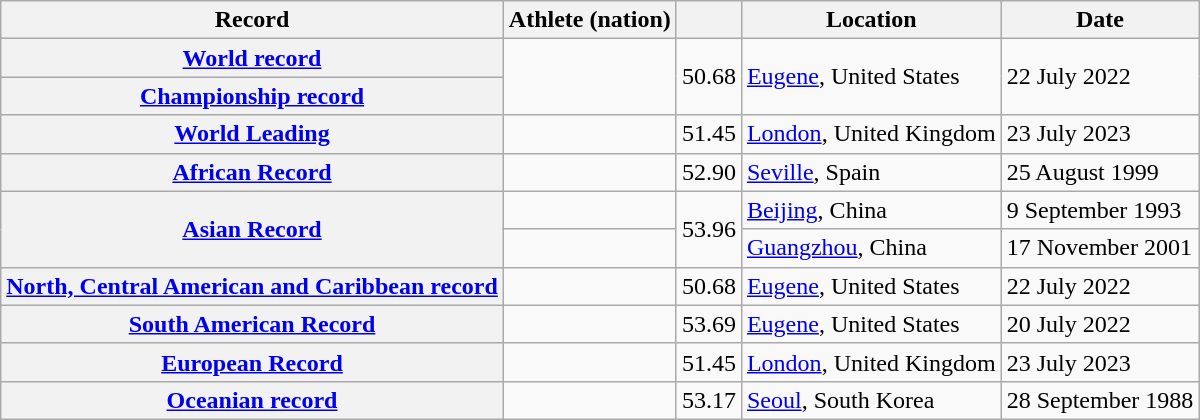<table class="wikitable">
<tr>
<th scope="col">Record</th>
<th scope="col">Athlete (nation)</th>
<th scope="col"></th>
<th scope="col">Location</th>
<th scope="col">Date</th>
</tr>
<tr>
<th scope="row"><a href='#'>World record</a></th>
<td rowspan="2"></td>
<td rowspan="2" align="center">50.68</td>
<td rowspan="2"><a href='#'>Eugene</a>, United States</td>
<td rowspan="2">22 July 2022</td>
</tr>
<tr>
<th scope="row"><a href='#'>Championship record</a></th>
</tr>
<tr>
<th scope="row"><a href='#'>World Leading</a></th>
<td></td>
<td align=center>51.45</td>
<td><a href='#'>London</a>, United Kingdom</td>
<td>23 July 2023</td>
</tr>
<tr>
<th scope="row"><a href='#'>African Record</a></th>
<td></td>
<td align=center>52.90</td>
<td><a href='#'>Seville</a>, Spain</td>
<td>25 August 1999</td>
</tr>
<tr>
<th scope="row" rowspan=2><a href='#'>Asian Record</a></th>
<td></td>
<td rowspan=2 align=center>53.96</td>
<td><a href='#'>Beijing</a>, China</td>
<td>9 September 1993</td>
</tr>
<tr>
<td></td>
<td><a href='#'>Guangzhou</a>, China</td>
<td>17 November 2001</td>
</tr>
<tr>
<th scope="row"><a href='#'>North, Central American and Caribbean record</a></th>
<td></td>
<td align=center>50.68</td>
<td><a href='#'>Eugene</a>, United States</td>
<td>22 July 2022</td>
</tr>
<tr>
<th scope="row"><a href='#'>South American Record</a></th>
<td></td>
<td align=center>53.69</td>
<td><a href='#'>Eugene</a>, United States</td>
<td>20 July 2022</td>
</tr>
<tr>
<th scope="row"><a href='#'>European Record</a></th>
<td></td>
<td align=center>51.45</td>
<td><a href='#'>London</a>, United Kingdom</td>
<td>23 July 2023</td>
</tr>
<tr>
<th scope="row"><a href='#'>Oceanian record</a></th>
<td></td>
<td align=center>53.17</td>
<td><a href='#'>Seoul</a>, South Korea</td>
<td>28 September 1988</td>
</tr>
</table>
